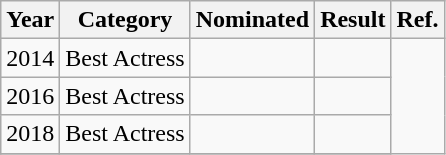<table class="wikitable">
<tr>
<th>Year</th>
<th>Category</th>
<th>Nominated</th>
<th>Result</th>
<th>Ref.</th>
</tr>
<tr>
<td>2014</td>
<td>Best Actress</td>
<td></td>
<td></td>
</tr>
<tr>
<td>2016</td>
<td>Best Actress</td>
<td></td>
<td></td>
</tr>
<tr>
<td>2018</td>
<td>Best Actress</td>
<td></td>
<td></td>
</tr>
<tr>
</tr>
</table>
